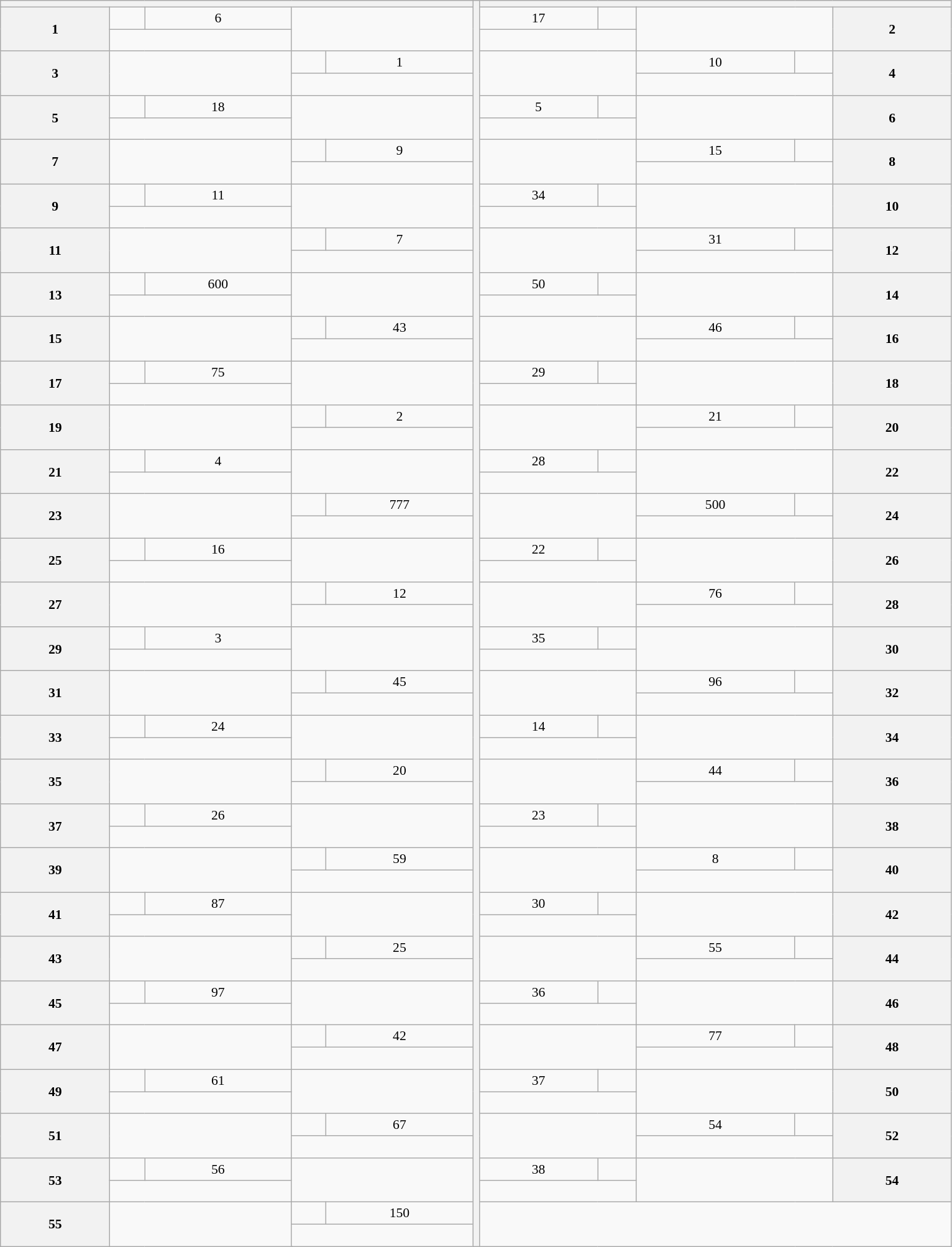<table class="wikitable" style="font-size: 90%;">
<tr>
<th colspan="6" width="500px"></th>
<th rowspan="57"></th>
<th colspan="6" width="500px"></th>
</tr>
<tr>
<th rowspan="2">1</th>
<td align="left"><br></td>
<td align="center">6</td>
<td colspan=3 rowspan=2></td>
<td align="center">17</td>
<td align="left"><br></td>
<td colspan=3 rowspan=2></td>
<th rowspan="2">2</th>
</tr>
<tr>
<td colspan=2 align="center"><br></td>
<td colspan=2 align="center"><br></td>
</tr>
<tr>
<th rowspan="2">3</th>
<td colspan=3 rowspan=2></td>
<td align="left"><br></td>
<td align="center">1</td>
<td colspan=3 rowspan=2></td>
<td align="center">10</td>
<td align="left"><br></td>
<th rowspan="2">4</th>
</tr>
<tr>
<td colspan=2 align="center"><br></td>
<td colspan=2 align="center"><br></td>
</tr>
<tr>
<th rowspan="2">5</th>
<td align="left"><br></td>
<td align="center">18</td>
<td colspan=3 rowspan=2></td>
<td align="center">5</td>
<td align="left"><br></td>
<td colspan=3 rowspan=2></td>
<th rowspan="2">6</th>
</tr>
<tr>
<td colspan=2 align="center"><br></td>
<td colspan=2 align="center"><br></td>
</tr>
<tr>
<th rowspan="2">7</th>
<td colspan=3 rowspan=2></td>
<td align="left"><br></td>
<td align="center">9</td>
<td colspan=3 rowspan=2></td>
<td align="center">15</td>
<td align="left"><br></td>
<th rowspan="2">8</th>
</tr>
<tr>
<td colspan=2 align="center"><br></td>
<td colspan=2 align="center"><br></td>
</tr>
<tr>
<th rowspan="2">9</th>
<td align="left"><br></td>
<td align="center">11</td>
<td colspan=3 rowspan=2></td>
<td align="center">34</td>
<td align="left"><br></td>
<td colspan=3 rowspan=2></td>
<th rowspan="2">10</th>
</tr>
<tr>
<td colspan=2 align="center"><br></td>
<td colspan=2 align="center"><br></td>
</tr>
<tr>
<th rowspan="2">11</th>
<td colspan=3 rowspan=2></td>
<td align="left"><br></td>
<td align="center">7</td>
<td colspan=3 rowspan=2></td>
<td align="center">31</td>
<td align="left"><br></td>
<th rowspan="2">12</th>
</tr>
<tr>
<td colspan=2 align="center"><br></td>
<td colspan=2 align="center"><br></td>
</tr>
<tr>
<th rowspan="2">13</th>
<td align="left"><br></td>
<td align="center">600</td>
<td colspan=3 rowspan=2></td>
<td align="center">50</td>
<td align="left"><br></td>
<td colspan=3 rowspan=2></td>
<th rowspan="2">14</th>
</tr>
<tr>
<td colspan=2 align="center"><br></td>
<td colspan=2 align="center"><br></td>
</tr>
<tr>
<th rowspan="2">15</th>
<td colspan=3 rowspan=2></td>
<td align="left"><br></td>
<td align="center">43</td>
<td colspan=3 rowspan=2></td>
<td align="center">46</td>
<td align="left"><br></td>
<th rowspan="2">16</th>
</tr>
<tr>
<td colspan=2 align="center"><br></td>
<td colspan=2 align="center"><br></td>
</tr>
<tr>
<th rowspan="2">17</th>
<td align="left"><br></td>
<td align="center">75</td>
<td colspan=3 rowspan=2></td>
<td align="center">29</td>
<td align="left"><br></td>
<td colspan=3 rowspan=2></td>
<th rowspan="2">18</th>
</tr>
<tr>
<td colspan=2 align="center"><br></td>
<td colspan=2 align="center"><br></td>
</tr>
<tr>
<th rowspan="2">19</th>
<td colspan=3 rowspan=2></td>
<td align="left"><br></td>
<td align="center">2</td>
<td colspan=3 rowspan=2></td>
<td align="center">21</td>
<td align="left"><br></td>
<th rowspan="2">20</th>
</tr>
<tr>
<td colspan=2 align="center"><br></td>
<td colspan=2 align="center"><br></td>
</tr>
<tr>
<th rowspan="2">21</th>
<td align="left"><br></td>
<td align="center">4</td>
<td colspan=3 rowspan=2></td>
<td align="center">28</td>
<td align="left"><br></td>
<td colspan=3 rowspan=2></td>
<th rowspan="2">22</th>
</tr>
<tr>
<td colspan=2 align="center"><br></td>
<td colspan=2 align="center"><br></td>
</tr>
<tr>
<th rowspan="2">23</th>
<td colspan=3 rowspan=2></td>
<td align="left"><br></td>
<td align="center">777</td>
<td colspan=3 rowspan=2></td>
<td align="center">500</td>
<td align="left"><br></td>
<th rowspan="2">24</th>
</tr>
<tr>
<td colspan=2 align="center"><br></td>
<td colspan=2 align="center"><br></td>
</tr>
<tr>
<th rowspan="2">25</th>
<td align="left"><br></td>
<td align="center">16</td>
<td colspan=3 rowspan=2></td>
<td align="center">22</td>
<td align="left"><br></td>
<td colspan=3 rowspan=2></td>
<th rowspan="2">26</th>
</tr>
<tr>
<td colspan=2 align="center"><br></td>
<td colspan=2 align="center"><br></td>
</tr>
<tr>
<th rowspan="2">27</th>
<td colspan=3 rowspan=2></td>
<td align="left"><br></td>
<td align="center">12</td>
<td colspan=3 rowspan=2></td>
<td align="center">76</td>
<td align="left"><br></td>
<th rowspan="2">28</th>
</tr>
<tr>
<td colspan=2 align="center"><br></td>
<td colspan=2 align="center"><br></td>
</tr>
<tr>
<th rowspan="2">29</th>
<td align="left"><br></td>
<td align="center">3</td>
<td colspan=3 rowspan=2></td>
<td align="center">35</td>
<td align="left"><br></td>
<td colspan=3 rowspan=2></td>
<th rowspan="2">30</th>
</tr>
<tr>
<td colspan=2 align="center"><br></td>
<td colspan=2 align="center"><br></td>
</tr>
<tr>
<th rowspan="2">31</th>
<td colspan=3 rowspan=2></td>
<td align="left"><br></td>
<td align="center">45</td>
<td colspan=3 rowspan=2></td>
<td align="center">96</td>
<td align="left"><br></td>
<th rowspan="2">32</th>
</tr>
<tr>
<td colspan=2 align="center"><br></td>
<td colspan=2 align="center"><br></td>
</tr>
<tr>
<th rowspan="2">33</th>
<td align="left"><br></td>
<td align="center">24</td>
<td colspan=3 rowspan=2></td>
<td align="center">14</td>
<td align="left"><br></td>
<td colspan=3 rowspan=2></td>
<th rowspan="2">34</th>
</tr>
<tr>
<td colspan=2 align="center"><br></td>
<td colspan=2 align="center"><br></td>
</tr>
<tr>
<th rowspan="2">35</th>
<td colspan=3 rowspan=2></td>
<td align="left"><br></td>
<td align="center">20</td>
<td colspan=3 rowspan=2></td>
<td align="center">44</td>
<td align="left"><br></td>
<th rowspan="2">36</th>
</tr>
<tr>
<td colspan=2 align="center"><br></td>
<td colspan=2 align="center"><br></td>
</tr>
<tr>
<th rowspan="2">37</th>
<td align="left"><br></td>
<td align="center">26</td>
<td colspan=3 rowspan=2></td>
<td align="center">23</td>
<td align="left"><br></td>
<td colspan=3 rowspan=2></td>
<th rowspan="2">38</th>
</tr>
<tr>
<td colspan=2 align="center"><br></td>
<td colspan=2 align="center"><br></td>
</tr>
<tr>
<th rowspan="2">39</th>
<td colspan=3 rowspan=2></td>
<td align="left"><br></td>
<td align="center">59</td>
<td colspan=3 rowspan=2></td>
<td align="center">8</td>
<td align="left"><br></td>
<th rowspan="2">40</th>
</tr>
<tr>
<td colspan=2 align="center"><br></td>
<td colspan=2 align="center"><br></td>
</tr>
<tr>
<th rowspan="2">41</th>
<td align="left"><br></td>
<td align="center">87</td>
<td colspan=3 rowspan=2></td>
<td align="center">30</td>
<td align="left"><br></td>
<td colspan=3 rowspan=2></td>
<th rowspan="2">42</th>
</tr>
<tr>
<td colspan=2 align="center"><br></td>
<td colspan=2 align="center"><br></td>
</tr>
<tr>
<th rowspan="2">43</th>
<td colspan=3 rowspan=2></td>
<td align="left"><br></td>
<td align="center">25</td>
<td colspan=3 rowspan=2></td>
<td align="center">55</td>
<td align="left"><br></td>
<th rowspan="2">44</th>
</tr>
<tr>
<td colspan=2 align="center"><br></td>
<td colspan=2 align="center"><br></td>
</tr>
<tr>
<th rowspan="2">45</th>
<td align="left"><br></td>
<td align="center">97</td>
<td colspan=3 rowspan=2></td>
<td align="center">36</td>
<td align="left"><br></td>
<td colspan=3 rowspan=2></td>
<th rowspan="2">46</th>
</tr>
<tr>
<td colspan=2 align="center"><br></td>
<td colspan=2 align="center"><br></td>
</tr>
<tr>
<th rowspan="2">47</th>
<td colspan=3 rowspan=2></td>
<td align="left"><br></td>
<td align="center">42</td>
<td colspan=3 rowspan=2></td>
<td align="center">77</td>
<td align="left"><br></td>
<th rowspan="2">48</th>
</tr>
<tr>
<td colspan=2 align="center"><br></td>
<td colspan=2 align="center"><br></td>
</tr>
<tr>
<th rowspan="2">49</th>
<td align="left"><br></td>
<td align="center">61</td>
<td colspan=3 rowspan=2></td>
<td align="center">37</td>
<td align="left"><br></td>
<td colspan=3 rowspan=2></td>
<th rowspan="2">50</th>
</tr>
<tr>
<td colspan=2 align="center"><br></td>
<td colspan=2 align="center"><br></td>
</tr>
<tr>
<th rowspan="2">51</th>
<td colspan=3 rowspan=2></td>
<td align="left"><br></td>
<td align="center">67</td>
<td colspan=3 rowspan=2></td>
<td align="center">54</td>
<td align="left"><br></td>
<th rowspan="2">52</th>
</tr>
<tr>
<td colspan=2 align="center"><br></td>
<td colspan=2 align="center"><br></td>
</tr>
<tr>
<th rowspan="2">53</th>
<td align="left"><br></td>
<td align="center">56</td>
<td colspan=3 rowspan=2></td>
<td align="center">38</td>
<td align="left"><br></td>
<td colspan=3 rowspan=2></td>
<th rowspan="2">54</th>
</tr>
<tr>
<td colspan=2 align="center"><br></td>
<td colspan=2 align="center"><br></td>
</tr>
<tr>
<th rowspan="2">55</th>
<td colspan=3 rowspan=2></td>
<td align="left"><br></td>
<td align="center">150</td>
<td colspan=6 rowspan=3></td>
</tr>
<tr>
<td colspan=2 align="center"><br></td>
</tr>
</table>
